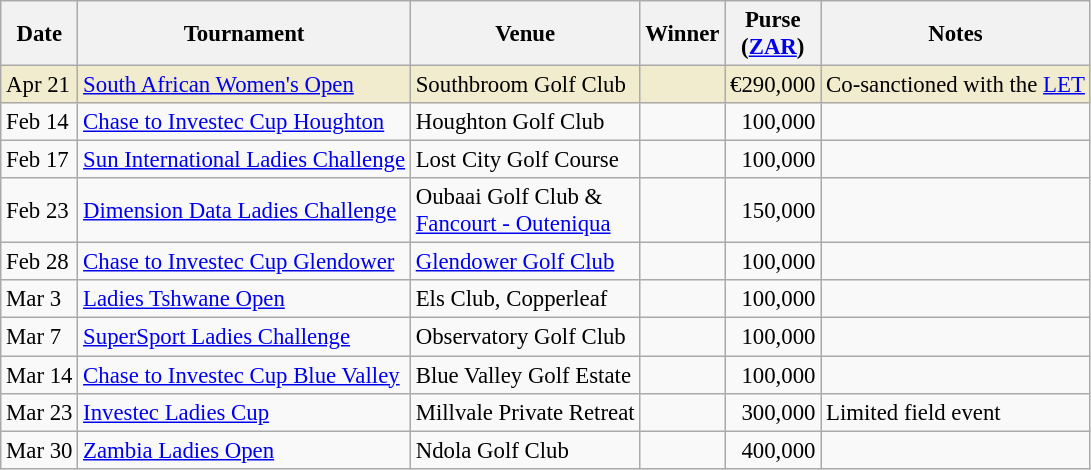<table class="wikitable sortable" style="font-size:95%;">
<tr>
<th>Date</th>
<th>Tournament</th>
<th>Venue</th>
<th>Winner</th>
<th>Purse<br>(<a href='#'>ZAR</a>)</th>
<th>Notes</th>
</tr>
<tr style="background:#f2ecce;">
<td>Apr 21</td>
<td><a href='#'>South African Women's Open</a></td>
<td>Southbroom Golf Club</td>
<td> </td>
<td align=right>€290,000</td>
<td>Co-sanctioned with the <a href='#'>LET</a></td>
</tr>
<tr>
<td>Feb 14</td>
<td><a href='#'>Chase to Investec Cup Houghton</a></td>
<td>Houghton Golf Club</td>
<td> </td>
<td align=right>100,000</td>
<td></td>
</tr>
<tr>
<td>Feb 17</td>
<td><a href='#'>Sun International Ladies Challenge</a></td>
<td>Lost City Golf Course</td>
<td> </td>
<td align=right>100,000</td>
<td></td>
</tr>
<tr>
<td>Feb 23</td>
<td><a href='#'>Dimension Data Ladies Challenge</a></td>
<td>Oubaai Golf Club &<br><a href='#'>Fancourt - Outeniqua</a></td>
<td> </td>
<td align=right>150,000</td>
<td></td>
</tr>
<tr>
<td>Feb 28</td>
<td><a href='#'>Chase to Investec Cup Glendower</a></td>
<td><a href='#'>Glendower Golf Club</a></td>
<td> </td>
<td align=right>100,000</td>
<td></td>
</tr>
<tr>
<td>Mar 3</td>
<td><a href='#'>Ladies Tshwane Open</a></td>
<td>Els Club, Copperleaf</td>
<td> </td>
<td align=right>100,000</td>
<td></td>
</tr>
<tr>
<td>Mar 7</td>
<td><a href='#'>SuperSport Ladies Challenge</a></td>
<td>Observatory Golf Club</td>
<td> </td>
<td align=right>100,000</td>
<td></td>
</tr>
<tr>
<td>Mar 14</td>
<td><a href='#'>Chase to Investec Cup Blue Valley</a></td>
<td>Blue Valley Golf Estate</td>
<td> </td>
<td align=right>100,000</td>
<td></td>
</tr>
<tr>
<td>Mar 23</td>
<td><a href='#'>Investec Ladies Cup</a></td>
<td>Millvale Private Retreat</td>
<td> </td>
<td align=right>300,000</td>
<td>Limited field event</td>
</tr>
<tr>
<td>Mar 30</td>
<td><a href='#'>Zambia Ladies Open</a></td>
<td> Ndola Golf Club</td>
<td> </td>
<td align=right>400,000</td>
<td></td>
</tr>
</table>
